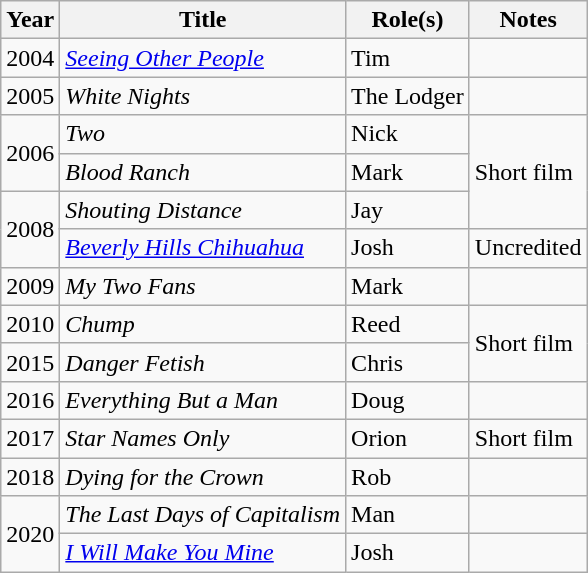<table class="wikitable plainrowheaders sortable">
<tr>
<th scope="col">Year</th>
<th scope="col">Title</th>
<th scope="col">Role(s)</th>
<th scope="col" class="unsortable">Notes</th>
</tr>
<tr>
<td>2004</td>
<td><em><a href='#'>Seeing Other People</a></em></td>
<td>Tim</td>
<td></td>
</tr>
<tr>
<td>2005</td>
<td><em>White Nights</em></td>
<td>The Lodger</td>
<td></td>
</tr>
<tr>
<td rowspan=2>2006</td>
<td><em>Two</em></td>
<td>Nick</td>
<td rowspan=3>Short film</td>
</tr>
<tr>
<td><em>Blood Ranch</em></td>
<td>Mark</td>
</tr>
<tr>
<td rowspan=2>2008</td>
<td><em>Shouting Distance</em></td>
<td>Jay</td>
</tr>
<tr>
<td><em><a href='#'>Beverly Hills Chihuahua</a></em></td>
<td>Josh</td>
<td>Uncredited</td>
</tr>
<tr>
<td>2009</td>
<td><em>My Two Fans</em></td>
<td>Mark</td>
<td></td>
</tr>
<tr>
<td>2010</td>
<td><em>Chump</em></td>
<td>Reed</td>
<td rowspan=2>Short film</td>
</tr>
<tr>
<td>2015</td>
<td><em>Danger Fetish</em></td>
<td>Chris</td>
</tr>
<tr>
<td>2016</td>
<td><em>Everything But a Man</em></td>
<td>Doug</td>
<td></td>
</tr>
<tr>
<td>2017</td>
<td><em>Star Names Only</em></td>
<td>Orion</td>
<td>Short film</td>
</tr>
<tr>
<td>2018</td>
<td><em>Dying for the Crown</em></td>
<td>Rob</td>
<td></td>
</tr>
<tr>
<td rowspan=2>2020</td>
<td><em>The Last Days of Capitalism</em></td>
<td>Man</td>
<td></td>
</tr>
<tr>
<td><em><a href='#'>I Will Make You Mine</a></em></td>
<td>Josh</td>
<td></td>
</tr>
</table>
